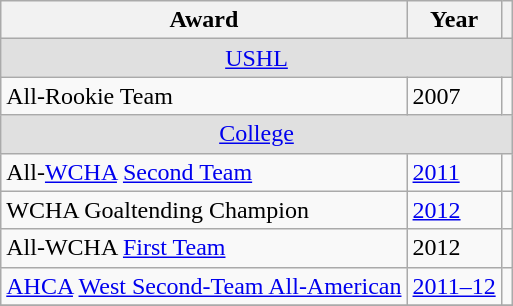<table class="wikitable">
<tr>
<th>Award</th>
<th>Year</th>
<th></th>
</tr>
<tr ALIGN="center" bgcolor="#e0e0e0">
<td colspan="3"><a href='#'>USHL</a></td>
</tr>
<tr>
<td>All-Rookie Team</td>
<td>2007</td>
<td></td>
</tr>
<tr ALIGN="center" bgcolor="#e0e0e0">
<td colspan="3"><a href='#'>College</a></td>
</tr>
<tr>
<td>All-<a href='#'>WCHA</a> <a href='#'>Second Team</a></td>
<td><a href='#'>2011</a></td>
<td></td>
</tr>
<tr>
<td>WCHA Goaltending Champion</td>
<td><a href='#'>2012</a></td>
<td></td>
</tr>
<tr>
<td>All-WCHA <a href='#'>First Team</a></td>
<td>2012</td>
<td></td>
</tr>
<tr>
<td><a href='#'>AHCA</a> <a href='#'>West Second-Team All-American</a></td>
<td><a href='#'>2011–12</a></td>
<td></td>
</tr>
<tr>
</tr>
</table>
